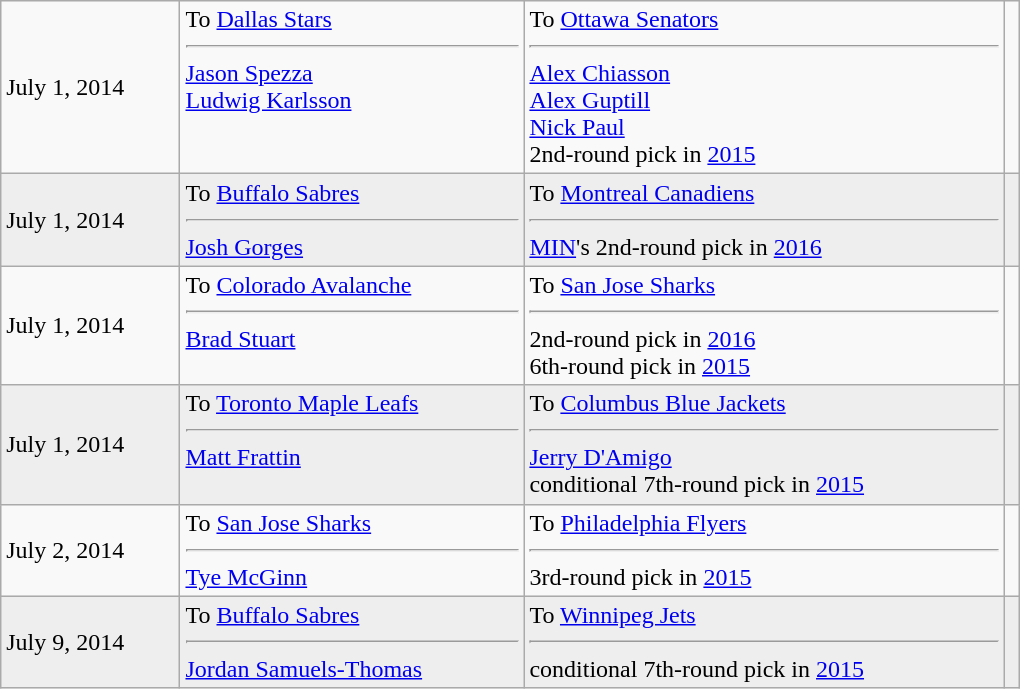<table class="wikitable" style="border:1px solid #999999; width:680px;">
<tr>
<td>July 1, 2014</td>
<td valign="top">To <a href='#'>Dallas Stars</a><hr><a href='#'>Jason Spezza</a><br><a href='#'>Ludwig Karlsson</a></td>
<td valign="top">To <a href='#'>Ottawa Senators</a><hr><a href='#'>Alex Chiasson</a><br><a href='#'>Alex Guptill</a><br><a href='#'>Nick Paul</a><br>2nd-round pick in <a href='#'>2015</a></td>
<td></td>
</tr>
<tr bgcolor="eeeeee">
<td>July 1, 2014</td>
<td valign="top">To <a href='#'>Buffalo Sabres</a><hr><a href='#'>Josh Gorges</a></td>
<td valign="top">To <a href='#'>Montreal Canadiens</a><hr><a href='#'>MIN</a>'s 2nd-round pick in <a href='#'>2016</a></td>
<td></td>
</tr>
<tr>
<td>July 1, 2014</td>
<td valign="top">To <a href='#'>Colorado Avalanche</a><hr><a href='#'>Brad Stuart</a></td>
<td valign="top">To <a href='#'>San Jose Sharks</a><hr>2nd-round pick in <a href='#'>2016</a><br>6th-round pick in <a href='#'>2015</a></td>
<td></td>
</tr>
<tr bgcolor="eeeeee">
<td>July 1, 2014</td>
<td valign="top">To <a href='#'>Toronto Maple Leafs</a><hr><a href='#'>Matt Frattin</a></td>
<td valign="top">To <a href='#'>Columbus Blue Jackets</a><hr><a href='#'>Jerry D'Amigo</a><br>conditional 7th-round pick in <a href='#'>2015</a></td>
<td></td>
</tr>
<tr>
<td>July 2, 2014</td>
<td valign="top">To <a href='#'>San Jose Sharks</a><hr><a href='#'>Tye McGinn</a></td>
<td valign="top">To <a href='#'>Philadelphia Flyers</a><hr>3rd-round pick in <a href='#'>2015</a></td>
<td></td>
</tr>
<tr bgcolor="eeeeee">
<td>July 9, 2014</td>
<td valign="top">To <a href='#'>Buffalo Sabres</a><hr><a href='#'>Jordan Samuels-Thomas</a></td>
<td valign="top">To <a href='#'>Winnipeg Jets</a><hr>conditional 7th-round pick in <a href='#'>2015</a></td>
<td></td>
</tr>
</table>
